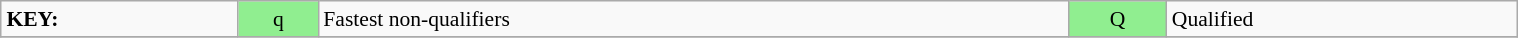<table class="wikitable" style="margin:0.5em auto; font-size:90%;position:relative;" width=80%>
<tr>
<td><strong>KEY:</strong></td>
<td bgcolor=lightgreen align=center>q</td>
<td>Fastest non-qualifiers</td>
<td bgcolor=lightgreen align=center>Q</td>
<td>Qualified</td>
</tr>
<tr>
</tr>
</table>
